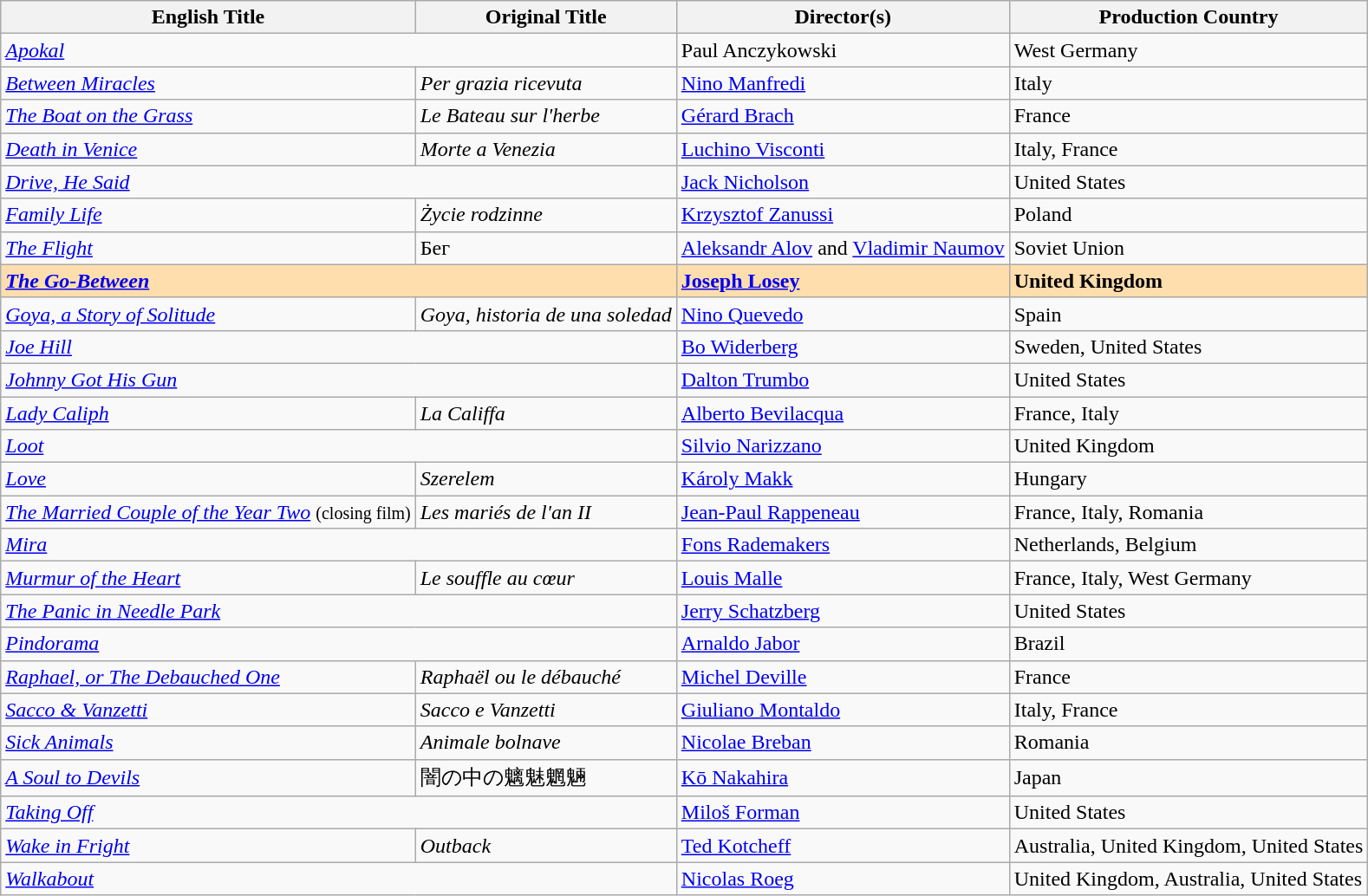<table class="wikitable">
<tr>
<th>English Title</th>
<th>Original Title</th>
<th>Director(s)</th>
<th>Production Country</th>
</tr>
<tr>
<td colspan="2"><em><a href='#'>Apokal</a></em></td>
<td>Paul Anczykowski</td>
<td>West Germany</td>
</tr>
<tr>
<td><em><a href='#'>Between Miracles</a></em></td>
<td><em>Per grazia ricevuta</em></td>
<td><a href='#'>Nino Manfredi</a></td>
<td>Italy</td>
</tr>
<tr>
<td><em><a href='#'>The Boat on the Grass</a></em></td>
<td><em>Le Bateau sur l'herbe</em></td>
<td><a href='#'>Gérard Brach</a></td>
<td>France</td>
</tr>
<tr>
<td><em><a href='#'>Death in Venice</a></em></td>
<td><em>Morte a Venezia</em></td>
<td><a href='#'>Luchino Visconti</a></td>
<td>Italy, France</td>
</tr>
<tr>
<td colspan="2"><em><a href='#'>Drive, He Said</a></em></td>
<td><a href='#'>Jack Nicholson</a></td>
<td>United States</td>
</tr>
<tr>
<td><em><a href='#'>Family Life</a></em></td>
<td><em>Życie rodzinne</em></td>
<td><a href='#'>Krzysztof Zanussi</a></td>
<td>Poland</td>
</tr>
<tr>
<td><a href='#'><em>The Flight</em></a></td>
<td>Бег</td>
<td><a href='#'>Aleksandr Alov</a> and <a href='#'>Vladimir Naumov</a></td>
<td>Soviet Union</td>
</tr>
<tr style="background:#FFDEAD;">
<td colspan="2"><em><a href='#'><strong>The Go-Between</strong></a></em></td>
<td><strong><a href='#'>Joseph Losey</a></strong></td>
<td><strong>United Kingdom</strong></td>
</tr>
<tr>
<td><em><a href='#'>Goya, a Story of Solitude</a></em></td>
<td><em>Goya, historia de una soledad</em></td>
<td><a href='#'>Nino Quevedo</a></td>
<td>Spain</td>
</tr>
<tr>
<td colspan="2"><em><a href='#'>Joe Hill</a></em></td>
<td><a href='#'>Bo Widerberg</a></td>
<td>Sweden, United States</td>
</tr>
<tr>
<td colspan="2"><em><a href='#'>Johnny Got His Gun</a></em></td>
<td><a href='#'>Dalton Trumbo</a></td>
<td>United States</td>
</tr>
<tr>
<td><em><a href='#'>Lady Caliph</a></em></td>
<td><em>La Califfa</em></td>
<td><a href='#'>Alberto Bevilacqua</a></td>
<td>France, Italy</td>
</tr>
<tr>
<td colspan="2"><em><a href='#'>Loot</a></em></td>
<td><a href='#'>Silvio Narizzano</a></td>
<td>United Kingdom</td>
</tr>
<tr>
<td><em><a href='#'>Love</a></em></td>
<td><em>Szerelem</em></td>
<td><a href='#'>Károly Makk</a></td>
<td>Hungary</td>
</tr>
<tr>
<td><em><a href='#'>The Married Couple of the Year Two</a></em> <small>(closing film)</small></td>
<td><em>Les mariés de l'an II</em></td>
<td><a href='#'>Jean-Paul Rappeneau</a></td>
<td>France, Italy, Romania</td>
</tr>
<tr>
<td colspan="2"><em><a href='#'>Mira</a></em></td>
<td><a href='#'>Fons Rademakers</a></td>
<td>Netherlands, Belgium</td>
</tr>
<tr>
<td><em><a href='#'>Murmur of the Heart</a></em></td>
<td><em>Le souffle au cœur</em></td>
<td><a href='#'>Louis Malle</a></td>
<td>France, Italy, West Germany</td>
</tr>
<tr>
<td colspan="2"><em><a href='#'>The Panic in Needle Park</a></em></td>
<td><a href='#'>Jerry Schatzberg</a></td>
<td>United States</td>
</tr>
<tr>
<td colspan="2"><em><a href='#'>Pindorama</a></em></td>
<td><a href='#'>Arnaldo Jabor</a></td>
<td>Brazil</td>
</tr>
<tr>
<td><em><a href='#'>Raphael, or The Debauched One</a></em></td>
<td><em>Raphaël ou le débauché</em></td>
<td><a href='#'>Michel Deville</a></td>
<td>France</td>
</tr>
<tr>
<td><em><a href='#'>Sacco & Vanzetti</a></em></td>
<td><em>Sacco e Vanzetti</em></td>
<td><a href='#'>Giuliano Montaldo</a></td>
<td>Italy, France</td>
</tr>
<tr>
<td><em><a href='#'>Sick Animals</a></em></td>
<td><em>Animale bolnave</em></td>
<td><a href='#'>Nicolae Breban</a></td>
<td>Romania</td>
</tr>
<tr>
<td><em><a href='#'>A Soul to Devils</a></em></td>
<td>闇の中の魑魅魍魎</td>
<td><a href='#'>Kō Nakahira</a></td>
<td>Japan</td>
</tr>
<tr>
<td colspan="2"><em><a href='#'>Taking Off</a></em></td>
<td><a href='#'>Miloš Forman</a></td>
<td>United States</td>
</tr>
<tr>
<td><em><a href='#'>Wake in Fright</a></em></td>
<td><em>Outback</em></td>
<td><a href='#'>Ted Kotcheff</a></td>
<td>Australia, United Kingdom, United States</td>
</tr>
<tr>
<td colspan="2"><em><a href='#'>Walkabout</a></em></td>
<td><a href='#'>Nicolas Roeg</a></td>
<td>United Kingdom, Australia, United States</td>
</tr>
</table>
